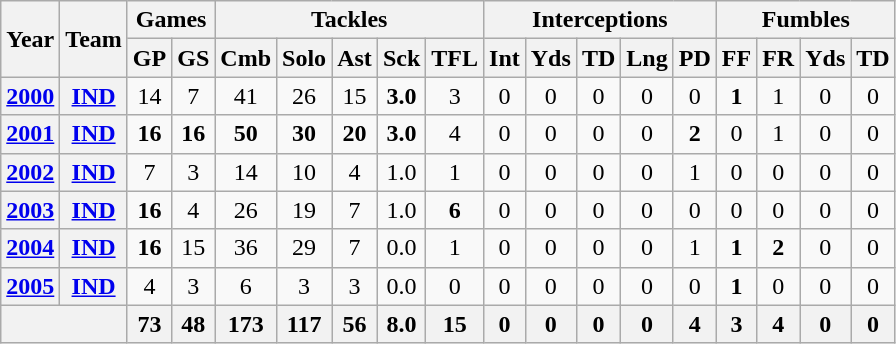<table class="wikitable" style="text-align:center">
<tr>
<th rowspan="2">Year</th>
<th rowspan="2">Team</th>
<th colspan="2">Games</th>
<th colspan="5">Tackles</th>
<th colspan="5">Interceptions</th>
<th colspan="4">Fumbles</th>
</tr>
<tr>
<th>GP</th>
<th>GS</th>
<th>Cmb</th>
<th>Solo</th>
<th>Ast</th>
<th>Sck</th>
<th>TFL</th>
<th>Int</th>
<th>Yds</th>
<th>TD</th>
<th>Lng</th>
<th>PD</th>
<th>FF</th>
<th>FR</th>
<th>Yds</th>
<th>TD</th>
</tr>
<tr>
<th><a href='#'>2000</a></th>
<th><a href='#'>IND</a></th>
<td>14</td>
<td>7</td>
<td>41</td>
<td>26</td>
<td>15</td>
<td><strong>3.0</strong></td>
<td>3</td>
<td>0</td>
<td>0</td>
<td>0</td>
<td>0</td>
<td>0</td>
<td><strong>1</strong></td>
<td>1</td>
<td>0</td>
<td>0</td>
</tr>
<tr>
<th><a href='#'>2001</a></th>
<th><a href='#'>IND</a></th>
<td><strong>16</strong></td>
<td><strong>16</strong></td>
<td><strong>50</strong></td>
<td><strong>30</strong></td>
<td><strong>20</strong></td>
<td><strong>3.0</strong></td>
<td>4</td>
<td>0</td>
<td>0</td>
<td>0</td>
<td>0</td>
<td><strong>2</strong></td>
<td>0</td>
<td>1</td>
<td>0</td>
<td>0</td>
</tr>
<tr>
<th><a href='#'>2002</a></th>
<th><a href='#'>IND</a></th>
<td>7</td>
<td>3</td>
<td>14</td>
<td>10</td>
<td>4</td>
<td>1.0</td>
<td>1</td>
<td>0</td>
<td>0</td>
<td>0</td>
<td>0</td>
<td>1</td>
<td>0</td>
<td>0</td>
<td>0</td>
<td>0</td>
</tr>
<tr>
<th><a href='#'>2003</a></th>
<th><a href='#'>IND</a></th>
<td><strong>16</strong></td>
<td>4</td>
<td>26</td>
<td>19</td>
<td>7</td>
<td>1.0</td>
<td><strong>6</strong></td>
<td>0</td>
<td>0</td>
<td>0</td>
<td>0</td>
<td>0</td>
<td>0</td>
<td>0</td>
<td>0</td>
<td>0</td>
</tr>
<tr>
<th><a href='#'>2004</a></th>
<th><a href='#'>IND</a></th>
<td><strong>16</strong></td>
<td>15</td>
<td>36</td>
<td>29</td>
<td>7</td>
<td>0.0</td>
<td>1</td>
<td>0</td>
<td>0</td>
<td>0</td>
<td>0</td>
<td>1</td>
<td><strong>1</strong></td>
<td><strong>2</strong></td>
<td>0</td>
<td>0</td>
</tr>
<tr>
<th><a href='#'>2005</a></th>
<th><a href='#'>IND</a></th>
<td>4</td>
<td>3</td>
<td>6</td>
<td>3</td>
<td>3</td>
<td>0.0</td>
<td>0</td>
<td>0</td>
<td>0</td>
<td>0</td>
<td>0</td>
<td>0</td>
<td><strong>1</strong></td>
<td>0</td>
<td>0</td>
<td>0</td>
</tr>
<tr>
<th colspan="2"></th>
<th>73</th>
<th>48</th>
<th>173</th>
<th>117</th>
<th>56</th>
<th>8.0</th>
<th>15</th>
<th>0</th>
<th>0</th>
<th>0</th>
<th>0</th>
<th>4</th>
<th>3</th>
<th>4</th>
<th>0</th>
<th>0</th>
</tr>
</table>
